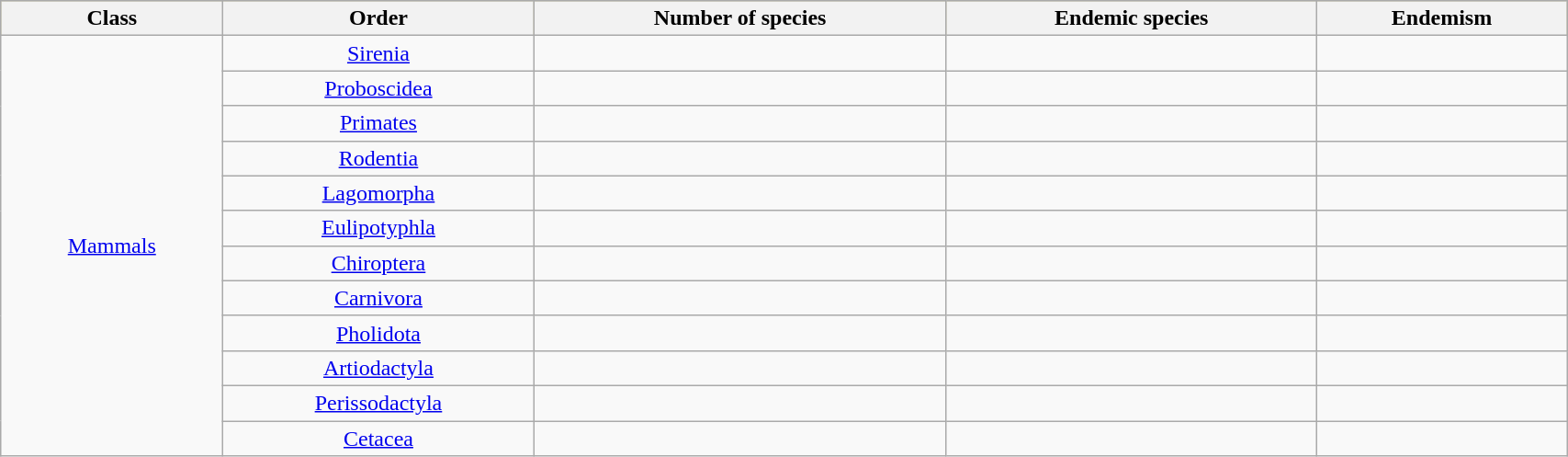<table class="wikitable" style="width:90%;">
<tr style="background:#bdb76b;">
<th>Class</th>
<th>Order</th>
<th>Number of species</th>
<th>Endemic species</th>
<th>Endemism</th>
</tr>
<tr>
<td rowspan=13 style="text-align:center;"><a href='#'>Mammals</a></td>
<td style="text-align:center;"><a href='#'>Sirenia</a></td>
<td></td>
<td></td>
<td></td>
</tr>
<tr>
<td style="text-align:center;"><a href='#'>Proboscidea</a></td>
<td></td>
<td></td>
<td></td>
</tr>
<tr>
<td style="text-align:center;"><a href='#'>Primates</a></td>
<td></td>
<td></td>
<td></td>
</tr>
<tr>
<td style="text-align:center;"><a href='#'>Rodentia</a></td>
<td></td>
<td></td>
<td></td>
</tr>
<tr>
<td style="text-align:center;"><a href='#'>Lagomorpha</a></td>
<td></td>
<td></td>
<td></td>
</tr>
<tr>
<td style="text-align:center;"><a href='#'>Eulipotyphla</a></td>
<td></td>
<td></td>
<td></td>
</tr>
<tr>
<td style="text-align:center;"><a href='#'>Chiroptera</a></td>
<td></td>
<td></td>
<td></td>
</tr>
<tr>
<td style="text-align:center;"><a href='#'>Carnivora</a></td>
<td></td>
<td></td>
<td></td>
</tr>
<tr>
<td style="text-align:center;"><a href='#'>Pholidota</a></td>
<td></td>
<td></td>
<td></td>
</tr>
<tr>
<td style="text-align:center;"><a href='#'>Artiodactyla</a></td>
<td></td>
<td></td>
<td></td>
</tr>
<tr>
<td style="text-align:center;"><a href='#'>Perissodactyla</a></td>
<td></td>
<td></td>
<td></td>
</tr>
<tr>
<td style="text-align:center;"><a href='#'>Cetacea</a></td>
<td></td>
<td></td>
<td></td>
</tr>
</table>
